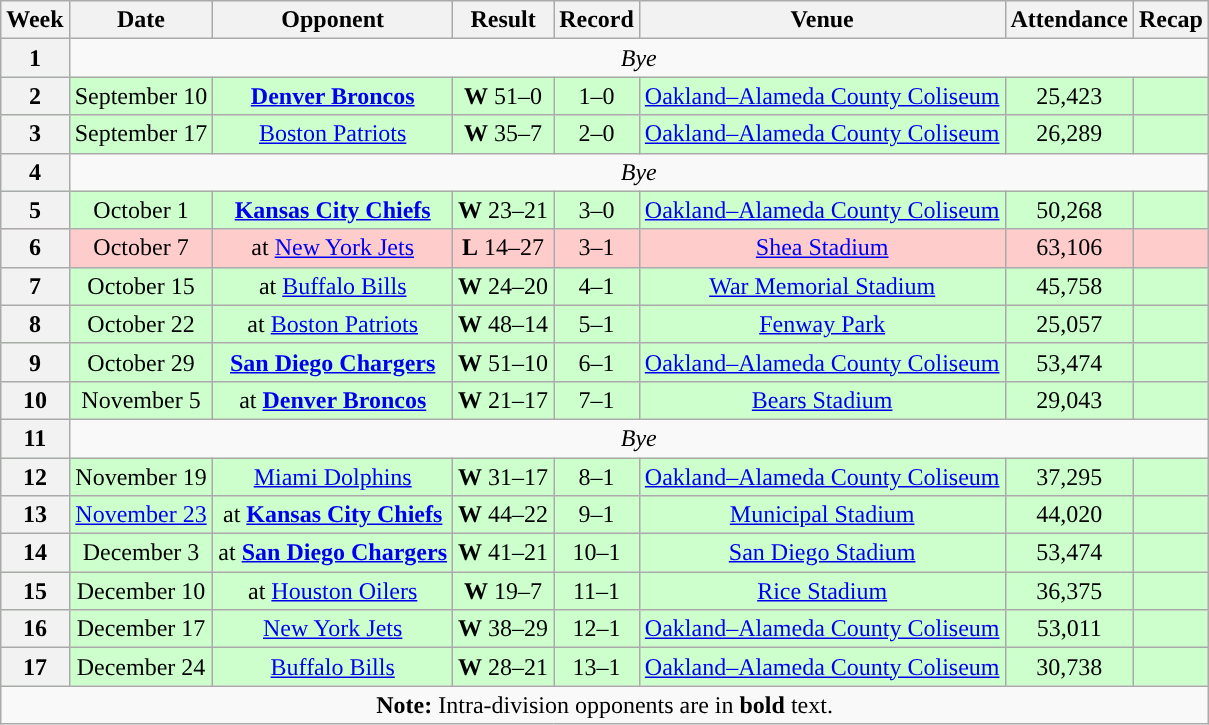<table class="wikitable" style="text-align:center">
<tr>
<th>Week</th>
<th>Date</th>
<th>Opponent</th>
<th>Result</th>
<th>Record</th>
<th>Venue</th>
<th>Attendance</th>
<th>Recap</th>
</tr>
<tr>
<th>1</th>
<td colspan=7 align="center"><em>Bye</em></td>
</tr>
<tr style="background: #cfc;">
<th>2</th>
<td>September 10</td>
<td><strong><a href='#'>Denver Broncos</a></strong></td>
<td><strong>W</strong> 51–0</td>
<td>1–0</td>
<td><a href='#'>Oakland–Alameda County Coliseum</a></td>
<td>25,423</td>
<td></td>
</tr>
<tr style="background: #cfc;">
<th>3</th>
<td>September 17</td>
<td><a href='#'>Boston Patriots</a></td>
<td><strong>W</strong> 35–7</td>
<td>2–0</td>
<td><a href='#'>Oakland–Alameda County Coliseum</a></td>
<td>26,289</td>
<td></td>
</tr>
<tr>
<th>4</th>
<td colspan=7 align="center"><em>Bye</em></td>
</tr>
<tr style="background: #cfc;">
<th>5</th>
<td>October 1</td>
<td><strong><a href='#'>Kansas City Chiefs</a></strong></td>
<td><strong>W</strong> 23–21</td>
<td>3–0</td>
<td><a href='#'>Oakland–Alameda County Coliseum</a></td>
<td>50,268</td>
<td></td>
</tr>
<tr style="background: #fcc;">
<th>6</th>
<td>October 7</td>
<td>at <a href='#'>New York Jets</a></td>
<td><strong>L</strong> 14–27</td>
<td>3–1</td>
<td><a href='#'>Shea Stadium</a></td>
<td>63,106</td>
<td></td>
</tr>
<tr style="background: #cfc;">
<th>7</th>
<td>October 15</td>
<td>at <a href='#'>Buffalo Bills</a></td>
<td><strong>W</strong> 24–20</td>
<td>4–1</td>
<td><a href='#'>War Memorial Stadium</a></td>
<td>45,758</td>
<td></td>
</tr>
<tr style="background: #cfc;">
<th>8</th>
<td>October 22</td>
<td>at <a href='#'>Boston Patriots</a></td>
<td><strong>W</strong> 48–14</td>
<td>5–1</td>
<td><a href='#'>Fenway Park</a></td>
<td>25,057</td>
<td></td>
</tr>
<tr style="background: #cfc;">
<th>9</th>
<td>October 29</td>
<td><strong><a href='#'>San Diego Chargers</a></strong></td>
<td><strong>W</strong> 51–10</td>
<td>6–1</td>
<td><a href='#'>Oakland–Alameda County Coliseum</a></td>
<td>53,474</td>
<td></td>
</tr>
<tr style="background: #cfc;">
<th>10</th>
<td>November 5</td>
<td>at <strong><a href='#'>Denver Broncos</a></strong></td>
<td><strong>W</strong> 21–17</td>
<td>7–1</td>
<td><a href='#'>Bears Stadium</a></td>
<td>29,043</td>
<td></td>
</tr>
<tr>
<th>11</th>
<td colspan=7 align="center"><em>Bye</em></td>
</tr>
<tr style="background: #cfc;">
<th>12</th>
<td>November 19</td>
<td><a href='#'>Miami Dolphins</a></td>
<td><strong>W</strong> 31–17</td>
<td>8–1</td>
<td><a href='#'>Oakland–Alameda County Coliseum</a></td>
<td>37,295</td>
<td></td>
</tr>
<tr style="background: #cfc;">
<th>13</th>
<td><a href='#'>November 23</a></td>
<td>at <strong><a href='#'>Kansas City Chiefs</a></strong></td>
<td><strong>W</strong> 44–22</td>
<td>9–1</td>
<td><a href='#'>Municipal Stadium</a></td>
<td>44,020</td>
<td></td>
</tr>
<tr style="background: #cfc;">
<th>14</th>
<td>December 3</td>
<td>at <strong><a href='#'>San Diego Chargers</a></strong></td>
<td><strong>W</strong> 41–21</td>
<td>10–1</td>
<td><a href='#'>San Diego Stadium</a></td>
<td>53,474</td>
<td></td>
</tr>
<tr style="background: #cfc;">
<th>15</th>
<td>December 10</td>
<td>at <a href='#'>Houston Oilers</a></td>
<td><strong>W</strong> 19–7</td>
<td>11–1</td>
<td><a href='#'>Rice Stadium</a></td>
<td>36,375</td>
<td></td>
</tr>
<tr style="background: #cfc;">
<th>16</th>
<td>December 17</td>
<td><a href='#'>New York Jets</a></td>
<td><strong>W</strong> 38–29</td>
<td>12–1</td>
<td><a href='#'>Oakland–Alameda County Coliseum</a></td>
<td>53,011</td>
<td></td>
</tr>
<tr style="background: #cfc;">
<th>17</th>
<td>December 24</td>
<td><a href='#'>Buffalo Bills</a></td>
<td><strong>W</strong> 28–21</td>
<td>13–1</td>
<td><a href='#'>Oakland–Alameda County Coliseum</a></td>
<td>30,738</td>
<td></td>
</tr>
<tr>
<td colspan="8"><strong>Note:</strong> Intra-division opponents are in <strong>bold</strong> text.</td>
</tr>
</table>
